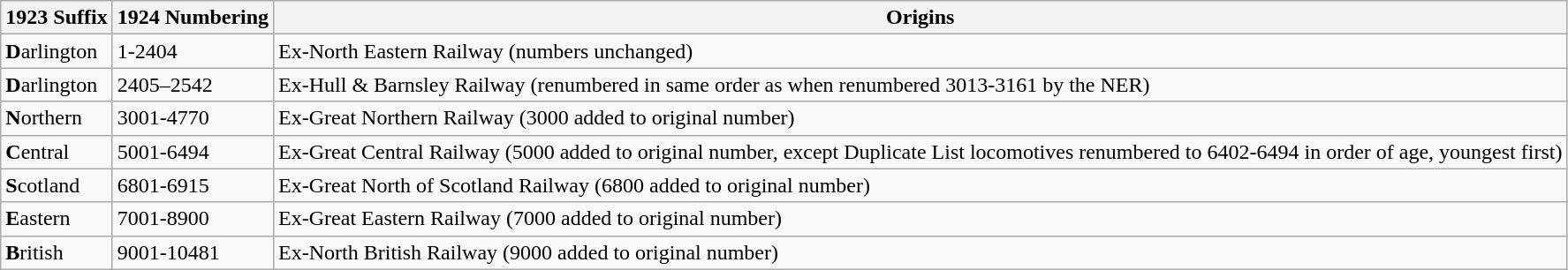<table class="wikitable">
<tr>
<th>1923 Suffix</th>
<th>1924 Numbering</th>
<th>Origins</th>
</tr>
<tr>
<td align="left"><strong>D</strong>arlington</td>
<td>1-2404</td>
<td>Ex-North Eastern Railway (numbers unchanged)</td>
</tr>
<tr>
<td align="left"><strong>D</strong>arlington</td>
<td>2405–2542</td>
<td>Ex-Hull & Barnsley Railway (renumbered in same order as when renumbered 3013-3161 by the NER)</td>
</tr>
<tr>
<td align="left"><strong>N</strong>orthern</td>
<td>3001-4770</td>
<td>Ex-Great Northern Railway (3000 added to original number)</td>
</tr>
<tr>
<td align="left"><strong>C</strong>entral</td>
<td>5001-6494</td>
<td>Ex-Great Central Railway (5000 added to original number, except Duplicate List locomotives renumbered to 6402-6494 in order of age, youngest first)</td>
</tr>
<tr>
<td align="left"><strong>S</strong>cotland</td>
<td>6801-6915</td>
<td>Ex-Great North of Scotland Railway (6800 added to original number)</td>
</tr>
<tr>
<td align="left"><strong>E</strong>astern</td>
<td>7001-8900</td>
<td>Ex-Great Eastern Railway (7000 added to original number)</td>
</tr>
<tr>
<td align="left"><strong>B</strong>ritish</td>
<td>9001-10481</td>
<td>Ex-North British Railway (9000 added to original number)</td>
</tr>
</table>
